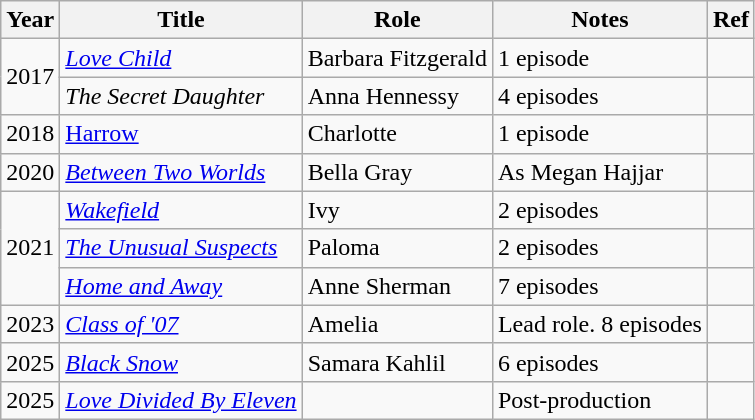<table class="wikitable sortable">
<tr>
<th>Year</th>
<th>Title</th>
<th>Role</th>
<th class="unsortable">Notes</th>
<th>Ref</th>
</tr>
<tr>
<td rowspan="2">2017</td>
<td><em><a href='#'>Love Child</a></em></td>
<td>Barbara Fitzgerald</td>
<td>1 episode</td>
<td></td>
</tr>
<tr>
<td><em>The Secret Daughter</em></td>
<td>Anna Hennessy</td>
<td>4 episodes</td>
<td></td>
</tr>
<tr>
<td>2018</td>
<td><a href='#'>Harrow</a></td>
<td>Charlotte</td>
<td>1 episode</td>
<td></td>
</tr>
<tr>
<td>2020</td>
<td><em><a href='#'>Between Two Worlds</a></em></td>
<td>Bella Gray</td>
<td>As Megan Hajjar</td>
<td></td>
</tr>
<tr>
<td rowspan="3">2021</td>
<td><em><a href='#'>Wakefield</a></em></td>
<td>Ivy</td>
<td>2 episodes</td>
<td></td>
</tr>
<tr>
<td><em><a href='#'>The Unusual Suspects</a></em></td>
<td>Paloma</td>
<td>2 episodes</td>
<td></td>
</tr>
<tr>
<td><em><a href='#'>Home and Away</a></em></td>
<td>Anne Sherman</td>
<td>7 episodes</td>
<td></td>
</tr>
<tr>
<td>2023</td>
<td><em><a href='#'>Class of '07</a></em></td>
<td>Amelia</td>
<td>Lead role. 8 episodes</td>
<td></td>
</tr>
<tr>
<td>2025</td>
<td><a href='#'><em>Black Snow</em></a></td>
<td>Samara Kahlil</td>
<td>6 episodes</td>
<td></td>
</tr>
<tr>
<td>2025</td>
<td><em><a href='#'>Love Divided By Eleven</a></em></td>
<td></td>
<td>Post-production</td>
<td></td>
</tr>
</table>
